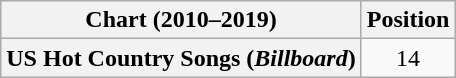<table class="wikitable plainrowheaders" style="text-align:center">
<tr>
<th scope="col">Chart (2010–2019)</th>
<th scope="col">Position</th>
</tr>
<tr>
<th scope="row">US Hot Country Songs (<em>Billboard</em>)</th>
<td>14</td>
</tr>
</table>
